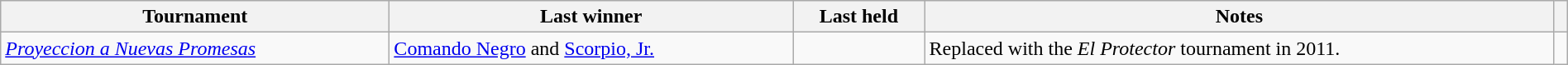<table class="wikitable" width=100%>
<tr>
<th scope="col">Tournament</th>
<th scope="col">Last winner</th>
<th scope="col">Last held</th>
<th class="unsortable" scope="col">Notes</th>
<th class="unsortable" scope="col"></th>
</tr>
<tr>
<td><em><a href='#'>Proyeccion a Nuevas Promesas</a></em></td>
<td><a href='#'>Comando Negro</a> and <a href='#'>Scorpio, Jr.</a></td>
<td></td>
<td>Replaced with the <em>El Protector</em> tournament in 2011.</td>
<td></td>
</tr>
</table>
